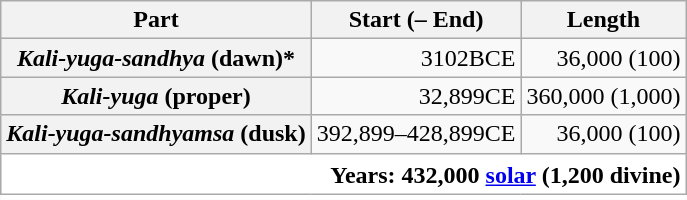<table class="wikitable plainrowheaders" style="border-width:0; text-align:right;">
<tr>
<th scope="col">Part</th>
<th scope="col">Start (– End)</th>
<th scope="col">Length</th>
</tr>
<tr>
<th scope="row"><em>Kali-yuga-sandhya</em> (dawn)*</th>
<td>3102BCE</td>
<td class="nowrap">36,000 (100)</td>
</tr>
<tr>
<th scope="row"><em>Kali-yuga</em> (proper)</th>
<td>32,899CE</td>
<td class="nowrap">360,000 (1,000)</td>
</tr>
<tr>
<th scope="row"><em>Kali-yuga-sandhyamsa</em> (dusk)</th>
<td>392,899–428,899CE</td>
<td class="nowrap">36,000 (100)</td>
</tr>
<tr>
<td colspan="3" style="background-color:#ffffff; font-weight:bold; padding-top:5px;">Years: 432,000 <a href='#'>solar</a> (1,200 divine)</td>
</tr>
<tr>
<td colspan="2" style="background-color:#ffffff; border-width:1px 0px 0px 0px; font-size:80%; padding-top:0; text-align:left;"></td>
<td style="background-color:#ffffff; border-width:1px 0px 0px 0px; padding-top:0;"></td>
</tr>
</table>
